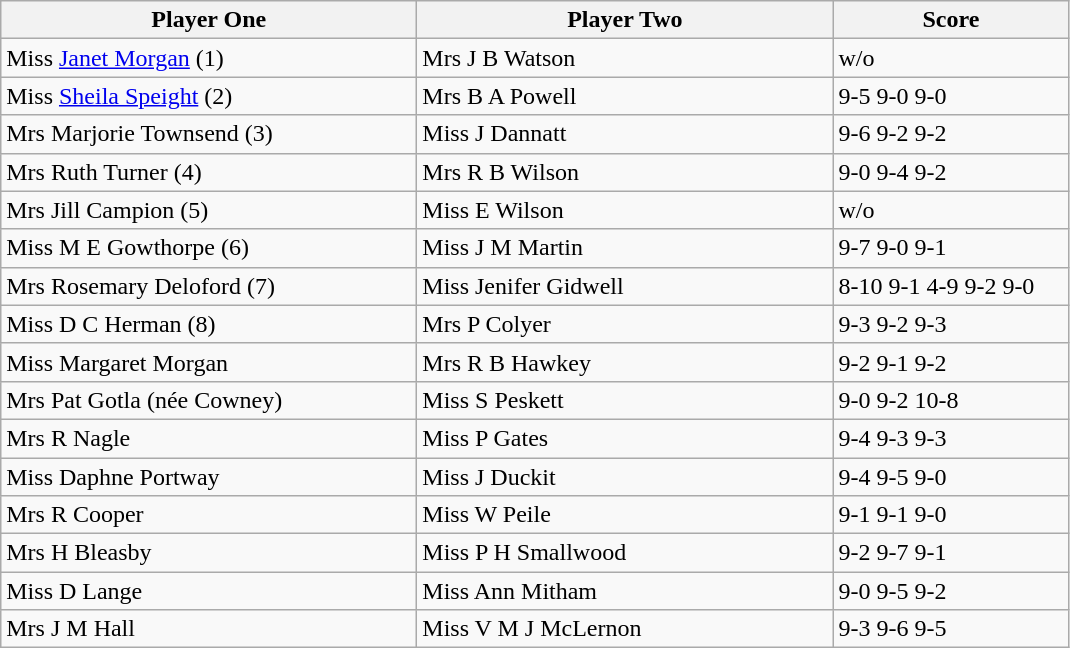<table class="wikitable">
<tr>
<th width=270>Player One</th>
<th width=270>Player Two</th>
<th width=150>Score</th>
</tr>
<tr>
<td> Miss <a href='#'>Janet Morgan</a> (1)</td>
<td> Mrs J B Watson</td>
<td>w/o</td>
</tr>
<tr>
<td> Miss <a href='#'>Sheila Speight</a> (2)</td>
<td> Mrs B A Powell</td>
<td>9-5 9-0 9-0</td>
</tr>
<tr>
<td> Mrs Marjorie Townsend (3)</td>
<td> Miss J Dannatt</td>
<td>9-6 9-2 9-2</td>
</tr>
<tr>
<td> Mrs Ruth Turner (4)</td>
<td> Mrs R B Wilson</td>
<td>9-0 9-4 9-2</td>
</tr>
<tr>
<td> Mrs Jill Campion (5)</td>
<td> Miss E Wilson</td>
<td>w/o</td>
</tr>
<tr>
<td> Miss M E Gowthorpe (6)</td>
<td> Miss J M Martin</td>
<td>9-7 9-0 9-1</td>
</tr>
<tr>
<td> Mrs Rosemary Deloford (7)</td>
<td> Miss Jenifer Gidwell</td>
<td>8-10 9-1 4-9  9-2 9-0</td>
</tr>
<tr>
<td> Miss D C Herman (8)</td>
<td> Mrs P Colyer</td>
<td>9-3 9-2 9-3</td>
</tr>
<tr>
<td> Miss Margaret Morgan</td>
<td> Mrs R B Hawkey</td>
<td>9-2 9-1 9-2</td>
</tr>
<tr>
<td> Mrs Pat Gotla (née Cowney)</td>
<td> Miss S Peskett</td>
<td>9-0 9-2 10-8</td>
</tr>
<tr>
<td> Mrs R Nagle</td>
<td> Miss P Gates</td>
<td>9-4 9-3 9-3</td>
</tr>
<tr>
<td> Miss Daphne Portway</td>
<td> Miss J Duckit</td>
<td>9-4 9-5 9-0</td>
</tr>
<tr>
<td> Mrs R Cooper</td>
<td> Miss W Peile</td>
<td>9-1 9-1 9-0</td>
</tr>
<tr>
<td> Mrs H Bleasby</td>
<td> Miss P H Smallwood</td>
<td>9-2 9-7 9-1</td>
</tr>
<tr>
<td> Miss D Lange</td>
<td> Miss Ann Mitham</td>
<td>9-0 9-5 9-2</td>
</tr>
<tr>
<td> Mrs J M Hall</td>
<td> Miss V M J McLernon</td>
<td>9-3 9-6 9-5</td>
</tr>
</table>
